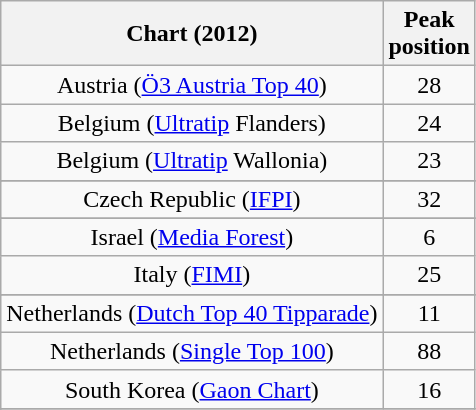<table class="wikitable plainrowheaders sortable" style="text-align:center">
<tr>
<th>Chart (2012)</th>
<th>Peak<br>position</th>
</tr>
<tr>
<td>Austria (<a href='#'>Ö3 Austria Top 40</a>)</td>
<td style="text-align:center;">28</td>
</tr>
<tr>
<td>Belgium (<a href='#'>Ultratip</a> Flanders)</td>
<td style="text-align:center;">24</td>
</tr>
<tr>
<td>Belgium (<a href='#'>Ultratip</a> Wallonia)</td>
<td style="text-align:center;">23</td>
</tr>
<tr>
</tr>
<tr>
</tr>
<tr>
<td>Czech Republic (<a href='#'>IFPI</a>)</td>
<td style="text-align:center;">32</td>
</tr>
<tr>
</tr>
<tr>
<td>Israel (<a href='#'>Media Forest</a>)</td>
<td style="text-align:center;">6</td>
</tr>
<tr>
<td>Italy (<a href='#'>FIMI</a>)</td>
<td style="text-align:center;">25</td>
</tr>
<tr>
</tr>
<tr>
<td>Netherlands (<a href='#'>Dutch Top 40 Tipparade</a>)</td>
<td style="text-align:center;">11</td>
</tr>
<tr>
<td>Netherlands (<a href='#'>Single Top 100</a>)</td>
<td style="text-align:center;">88</td>
</tr>
<tr>
<td>South Korea (<a href='#'>Gaon Chart</a>)</td>
<td style="text-align:center;">16</td>
</tr>
<tr>
</tr>
<tr>
</tr>
<tr>
</tr>
<tr>
</tr>
<tr>
</tr>
</table>
